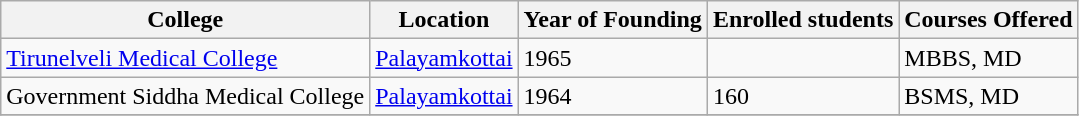<table class="wikitable sortable">
<tr>
<th>College</th>
<th>Location</th>
<th>Year of Founding</th>
<th>Enrolled students</th>
<th>Courses Offered</th>
</tr>
<tr>
<td><a href='#'>Tirunelveli Medical College</a></td>
<td><a href='#'>Palayamkottai</a></td>
<td>1965</td>
<td></td>
<td>MBBS, MD</td>
</tr>
<tr>
<td>Government Siddha Medical College</td>
<td><a href='#'>Palayamkottai</a></td>
<td>1964</td>
<td>160</td>
<td>BSMS, MD</td>
</tr>
<tr>
</tr>
</table>
